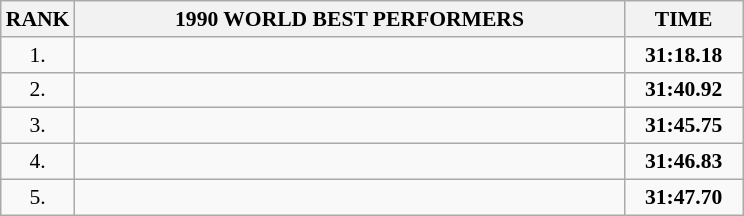<table class="wikitable" style="border-collapse: collapse; font-size: 90%;">
<tr>
<th>RANK</th>
<th align="center" style="width: 25em">1990 WORLD BEST PERFORMERS</th>
<th align="center" style="width: 5em">TIME</th>
</tr>
<tr>
<td align="center">1.</td>
<td></td>
<td align="center"><strong>31:18.18</strong></td>
</tr>
<tr>
<td align="center">2.</td>
<td></td>
<td align="center"><strong>31:40.92</strong></td>
</tr>
<tr>
<td align="center">3.</td>
<td></td>
<td align="center"><strong>31:45.75</strong></td>
</tr>
<tr>
<td align="center">4.</td>
<td></td>
<td align="center"><strong>31:46.83</strong></td>
</tr>
<tr>
<td align="center">5.</td>
<td></td>
<td align="center"><strong>31:47.70</strong></td>
</tr>
</table>
